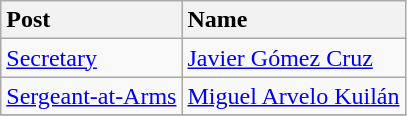<table class="wikitable">
<tr>
<th scope=col style="text-align: left">Post</th>
<th scope=col style="text-align: left">Name</th>
</tr>
<tr>
<td><a href='#'>Secretary</a></td>
<td><a href='#'>Javier Gómez Cruz</a></td>
</tr>
<tr>
<td><a href='#'>Sergeant-at-Arms</a></td>
<td><a href='#'>Miguel Arvelo Kuilán</a></td>
</tr>
<tr>
</tr>
</table>
